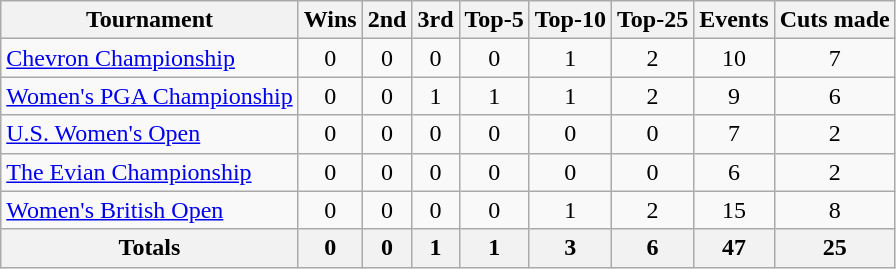<table class=wikitable style=text-align:center>
<tr>
<th>Tournament</th>
<th>Wins</th>
<th>2nd</th>
<th>3rd</th>
<th>Top-5</th>
<th>Top-10</th>
<th>Top-25</th>
<th>Events</th>
<th>Cuts made</th>
</tr>
<tr>
<td align=left><a href='#'>Chevron Championship</a></td>
<td>0</td>
<td>0</td>
<td>0</td>
<td>0</td>
<td>1</td>
<td>2</td>
<td>10</td>
<td>7</td>
</tr>
<tr>
<td align=left><a href='#'>Women's PGA Championship</a></td>
<td>0</td>
<td>0</td>
<td>1</td>
<td>1</td>
<td>1</td>
<td>2</td>
<td>9</td>
<td>6</td>
</tr>
<tr>
<td align=left><a href='#'>U.S. Women's Open</a></td>
<td>0</td>
<td>0</td>
<td>0</td>
<td>0</td>
<td>0</td>
<td>0</td>
<td>7</td>
<td>2</td>
</tr>
<tr>
<td align=left><a href='#'>The Evian Championship</a></td>
<td>0</td>
<td>0</td>
<td>0</td>
<td>0</td>
<td>0</td>
<td>0</td>
<td>6</td>
<td>2</td>
</tr>
<tr>
<td align=left><a href='#'>Women's British Open</a></td>
<td>0</td>
<td>0</td>
<td>0</td>
<td>0</td>
<td>1</td>
<td>2</td>
<td>15</td>
<td>8</td>
</tr>
<tr>
<th>Totals</th>
<th>0</th>
<th>0</th>
<th>1</th>
<th>1</th>
<th>3</th>
<th>6</th>
<th>47</th>
<th>25</th>
</tr>
</table>
